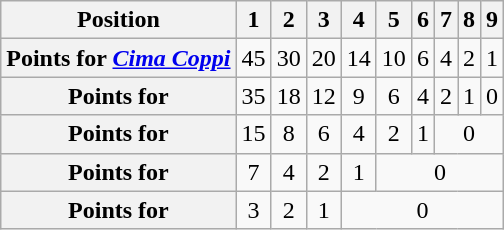<table class="wikitable floatright" style="text-align:center;">
<tr>
<th scope="col">Position</th>
<th scope="col">1</th>
<th scope="col">2</th>
<th scope="col">3</th>
<th scope="col">4</th>
<th scope="col">5</th>
<th scope="col">6</th>
<th scope="col">7</th>
<th scope="col">8</th>
<th scope="col">9</th>
</tr>
<tr>
<th scope="row">Points for <em><a href='#'>Cima Coppi</a></em></th>
<td>45</td>
<td>30</td>
<td>20</td>
<td>14</td>
<td>10</td>
<td>6</td>
<td>4</td>
<td>2</td>
<td>1</td>
</tr>
<tr>
<th scope="row">Points for </th>
<td>35</td>
<td>18</td>
<td>12</td>
<td>9</td>
<td>6</td>
<td>4</td>
<td>2</td>
<td>1</td>
<td>0</td>
</tr>
<tr>
<th scope="row">Points for </th>
<td>15</td>
<td>8</td>
<td>6</td>
<td>4</td>
<td>2</td>
<td>1</td>
<td colspan=3>0</td>
</tr>
<tr>
<th scope="row">Points for </th>
<td>7</td>
<td>4</td>
<td>2</td>
<td>1</td>
<td colspan=5>0</td>
</tr>
<tr>
<th scope="row">Points for </th>
<td>3</td>
<td>2</td>
<td>1</td>
<td colspan=6>0</td>
</tr>
</table>
